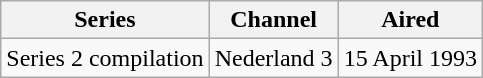<table class="wikitable" style="text-align: center">
<tr>
<th>Series</th>
<th>Channel</th>
<th>Aired</th>
</tr>
<tr>
<td>Series 2 compilation</td>
<td>Nederland 3</td>
<td>15 April 1993</td>
</tr>
</table>
